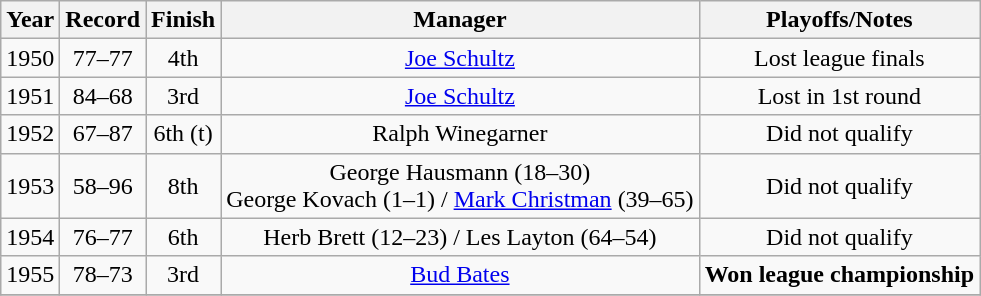<table class="wikitable" style="text-align:center">
<tr>
<th>Year</th>
<th>Record</th>
<th>Finish</th>
<th>Manager</th>
<th>Playoffs/Notes</th>
</tr>
<tr align=center>
<td>1950</td>
<td>77–77</td>
<td>4th</td>
<td><a href='#'>Joe Schultz</a></td>
<td>Lost league finals</td>
</tr>
<tr align=center>
<td>1951</td>
<td>84–68</td>
<td>3rd</td>
<td><a href='#'>Joe Schultz</a></td>
<td>Lost in 1st round</td>
</tr>
<tr align=center>
<td>1952</td>
<td>67–87</td>
<td>6th (t)</td>
<td>Ralph Winegarner</td>
<td>Did not qualify</td>
</tr>
<tr align=center>
<td>1953</td>
<td>58–96</td>
<td>8th</td>
<td>George Hausmann (18–30) <br> George Kovach (1–1) / <a href='#'>Mark Christman</a> (39–65)</td>
<td>Did not qualify</td>
</tr>
<tr align=center>
<td>1954</td>
<td>76–77</td>
<td>6th</td>
<td>Herb Brett (12–23) / Les Layton (64–54)</td>
<td>Did not qualify</td>
</tr>
<tr align=center>
<td>1955</td>
<td>78–73</td>
<td>3rd</td>
<td><a href='#'>Bud Bates</a></td>
<td><strong>Won league championship</strong></td>
</tr>
<tr align=center>
</tr>
</table>
